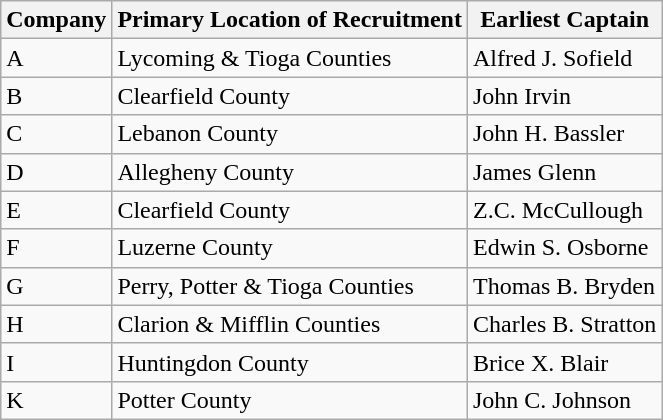<table class="wikitable">
<tr>
<th>Company</th>
<th>Primary Location of Recruitment</th>
<th>Earliest Captain</th>
</tr>
<tr>
<td>A</td>
<td>Lycoming & Tioga Counties</td>
<td>Alfred J. Sofield</td>
</tr>
<tr>
<td>B</td>
<td>Clearfield County</td>
<td>John Irvin</td>
</tr>
<tr>
<td>C</td>
<td>Lebanon County</td>
<td>John H. Bassler</td>
</tr>
<tr>
<td>D</td>
<td>Allegheny County</td>
<td>James Glenn</td>
</tr>
<tr>
<td>E</td>
<td>Clearfield County</td>
<td>Z.C. McCullough</td>
</tr>
<tr>
<td>F</td>
<td>Luzerne County</td>
<td>Edwin S. Osborne</td>
</tr>
<tr>
<td>G</td>
<td>Perry, Potter & Tioga Counties</td>
<td>Thomas B. Bryden</td>
</tr>
<tr>
<td>H</td>
<td>Clarion & Mifflin Counties</td>
<td>Charles B. Stratton</td>
</tr>
<tr>
<td>I</td>
<td>Huntingdon County</td>
<td>Brice X. Blair</td>
</tr>
<tr>
<td>K</td>
<td>Potter County</td>
<td>John C. Johnson</td>
</tr>
</table>
